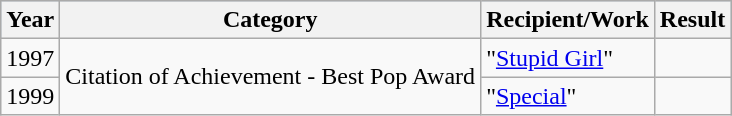<table class="wikitable">
<tr style="background:#b0c4de; text-align:center;">
<th>Year</th>
<th>Category</th>
<th>Recipient/Work</th>
<th>Result</th>
</tr>
<tr>
<td>1997</td>
<td rowspan="2">Citation of Achievement - Best Pop Award</td>
<td>"<a href='#'>Stupid Girl</a>"</td>
<td></td>
</tr>
<tr>
<td>1999</td>
<td>"<a href='#'>Special</a>"</td>
<td></td>
</tr>
</table>
